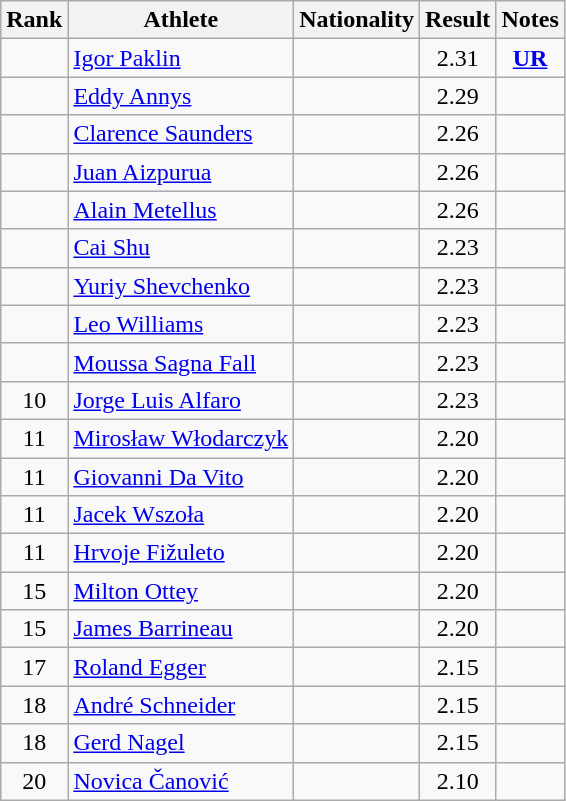<table class="wikitable sortable" style="text-align:center">
<tr>
<th>Rank</th>
<th>Athlete</th>
<th>Nationality</th>
<th>Result</th>
<th>Notes</th>
</tr>
<tr>
<td></td>
<td align=left><a href='#'>Igor Paklin</a></td>
<td align=left></td>
<td>2.31</td>
<td><strong><a href='#'>UR</a></strong></td>
</tr>
<tr>
<td></td>
<td align=left><a href='#'>Eddy Annys</a></td>
<td align=left></td>
<td>2.29</td>
<td></td>
</tr>
<tr>
<td></td>
<td align=left><a href='#'>Clarence Saunders</a></td>
<td align=left></td>
<td>2.26</td>
<td></td>
</tr>
<tr>
<td></td>
<td align=left><a href='#'>Juan Aizpurua</a></td>
<td align=left></td>
<td>2.26</td>
<td></td>
</tr>
<tr>
<td></td>
<td align=left><a href='#'>Alain Metellus</a></td>
<td align=left></td>
<td>2.26</td>
<td></td>
</tr>
<tr>
<td></td>
<td align=left><a href='#'>Cai Shu</a></td>
<td align=left></td>
<td>2.23</td>
<td></td>
</tr>
<tr>
<td></td>
<td align=left><a href='#'>Yuriy Shevchenko</a></td>
<td align=left></td>
<td>2.23</td>
<td></td>
</tr>
<tr>
<td></td>
<td align=left><a href='#'>Leo Williams</a></td>
<td align=left></td>
<td>2.23</td>
<td></td>
</tr>
<tr>
<td></td>
<td align=left><a href='#'>Moussa Sagna Fall</a></td>
<td align=left></td>
<td>2.23</td>
<td></td>
</tr>
<tr>
<td>10</td>
<td align=left><a href='#'>Jorge Luis Alfaro</a></td>
<td align=left></td>
<td>2.23</td>
<td></td>
</tr>
<tr>
<td>11</td>
<td align=left><a href='#'>Mirosław Włodarczyk</a></td>
<td align=left></td>
<td>2.20</td>
<td></td>
</tr>
<tr>
<td>11</td>
<td align=left><a href='#'>Giovanni Da Vito</a></td>
<td align=left></td>
<td>2.20</td>
<td></td>
</tr>
<tr>
<td>11</td>
<td align=left><a href='#'>Jacek Wszoła</a></td>
<td align=left></td>
<td>2.20</td>
<td></td>
</tr>
<tr>
<td>11</td>
<td align=left><a href='#'>Hrvoje Fižuleto</a></td>
<td align=left></td>
<td>2.20</td>
<td></td>
</tr>
<tr>
<td>15</td>
<td align=left><a href='#'>Milton Ottey</a></td>
<td align=left></td>
<td>2.20</td>
<td></td>
</tr>
<tr>
<td>15</td>
<td align=left><a href='#'>James Barrineau</a></td>
<td align=left></td>
<td>2.20</td>
<td></td>
</tr>
<tr>
<td>17</td>
<td align=left><a href='#'>Roland Egger</a></td>
<td align=left></td>
<td>2.15</td>
<td></td>
</tr>
<tr>
<td>18</td>
<td align=left><a href='#'>André Schneider</a></td>
<td align=left></td>
<td>2.15</td>
<td></td>
</tr>
<tr>
<td>18</td>
<td align=left><a href='#'>Gerd Nagel</a></td>
<td align=left></td>
<td>2.15</td>
<td></td>
</tr>
<tr>
<td>20</td>
<td align=left><a href='#'>Novica Čanović</a></td>
<td align=left></td>
<td>2.10</td>
<td></td>
</tr>
</table>
